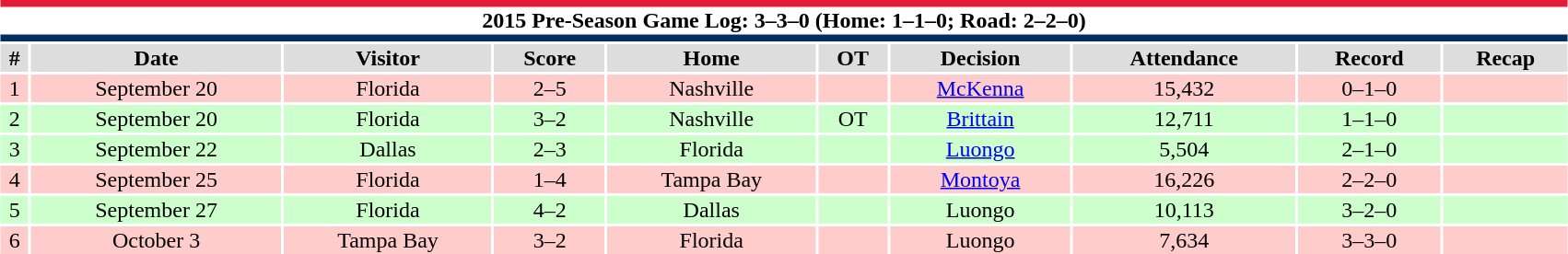<table class="toccolours collapsible collapsed" style="width:90%; clear:both; margin:1.5em auto; text-align:center;">
<tr>
<th colspan=11 style="background:#fff; border-top:#E51A38 5px solid; border-bottom:#002D62 5px solid;">2015 Pre-Season Game Log: 3–3–0 (Home: 1–1–0; Road: 2–2–0)</th>
</tr>
<tr style="background:#ddd;">
<th>#</th>
<th>Date</th>
<th>Visitor</th>
<th>Score</th>
<th>Home</th>
<th>OT</th>
<th>Decision</th>
<th>Attendance</th>
<th>Record</th>
<th>Recap</th>
</tr>
<tr text-align:center; bgcolor="ffcccc">
<td>1</td>
<td>September 20</td>
<td>Florida</td>
<td>2–5</td>
<td>Nashville</td>
<td></td>
<td><a href='#'>McKenna</a></td>
<td>15,432</td>
<td>0–1–0</td>
<td></td>
</tr>
<tr text-align:center; bgcolor="ccffcc">
<td>2</td>
<td>September 20</td>
<td>Florida</td>
<td>3–2</td>
<td>Nashville</td>
<td>OT</td>
<td><a href='#'>Brittain</a></td>
<td>12,711</td>
<td>1–1–0</td>
<td></td>
</tr>
<tr text-align:center; bgcolor="ccffcc">
<td>3</td>
<td>September 22</td>
<td>Dallas</td>
<td>2–3</td>
<td>Florida</td>
<td></td>
<td><a href='#'>Luongo</a></td>
<td>5,504</td>
<td>2–1–0</td>
<td></td>
</tr>
<tr text-align:center; bgcolor="ffcccc">
<td>4</td>
<td>September 25</td>
<td>Florida</td>
<td>1–4</td>
<td>Tampa Bay</td>
<td></td>
<td><a href='#'>Montoya</a></td>
<td>16,226</td>
<td>2–2–0</td>
<td></td>
</tr>
<tr text-align:center; bgcolor="ccffcc">
<td>5</td>
<td>September 27</td>
<td>Florida</td>
<td>4–2</td>
<td>Dallas</td>
<td></td>
<td>Luongo</td>
<td>10,113</td>
<td>3–2–0</td>
<td></td>
</tr>
<tr text-align:center; bgcolor="ffcccc">
<td>6</td>
<td>October 3</td>
<td>Tampa Bay</td>
<td>3–2</td>
<td>Florida</td>
<td></td>
<td>Luongo</td>
<td>7,634</td>
<td>3–3–0</td>
<td></td>
</tr>
</table>
